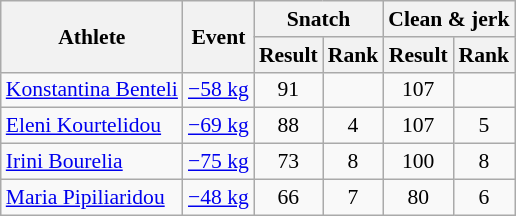<table class="wikitable" style="font-size:90%">
<tr>
<th rowspan="2">Athlete</th>
<th rowspan="2">Event</th>
<th colspan="2">Snatch</th>
<th colspan="2">Clean & jerk</th>
</tr>
<tr>
<th>Result</th>
<th>Rank</th>
<th>Result</th>
<th>Rank</th>
</tr>
<tr align=center>
<td align=left><a href='#'>Konstantina Benteli</a></td>
<td align=left><a href='#'>−58 kg</a></td>
<td>91</td>
<td></td>
<td>107</td>
<td></td>
</tr>
<tr align=center>
<td align=left><a href='#'>Eleni Kourtelidou</a></td>
<td align=left><a href='#'>−69 kg</a></td>
<td>88</td>
<td>4</td>
<td>107</td>
<td>5</td>
</tr>
<tr align=center>
<td align=left><a href='#'>Irini Bourelia</a></td>
<td align=left><a href='#'>−75 kg</a></td>
<td>73</td>
<td>8</td>
<td>100</td>
<td>8</td>
</tr>
<tr align=center>
<td align=left><a href='#'>Maria Pipiliaridou</a></td>
<td align=left><a href='#'>−48 kg</a></td>
<td>66</td>
<td>7</td>
<td>80</td>
<td>6</td>
</tr>
</table>
